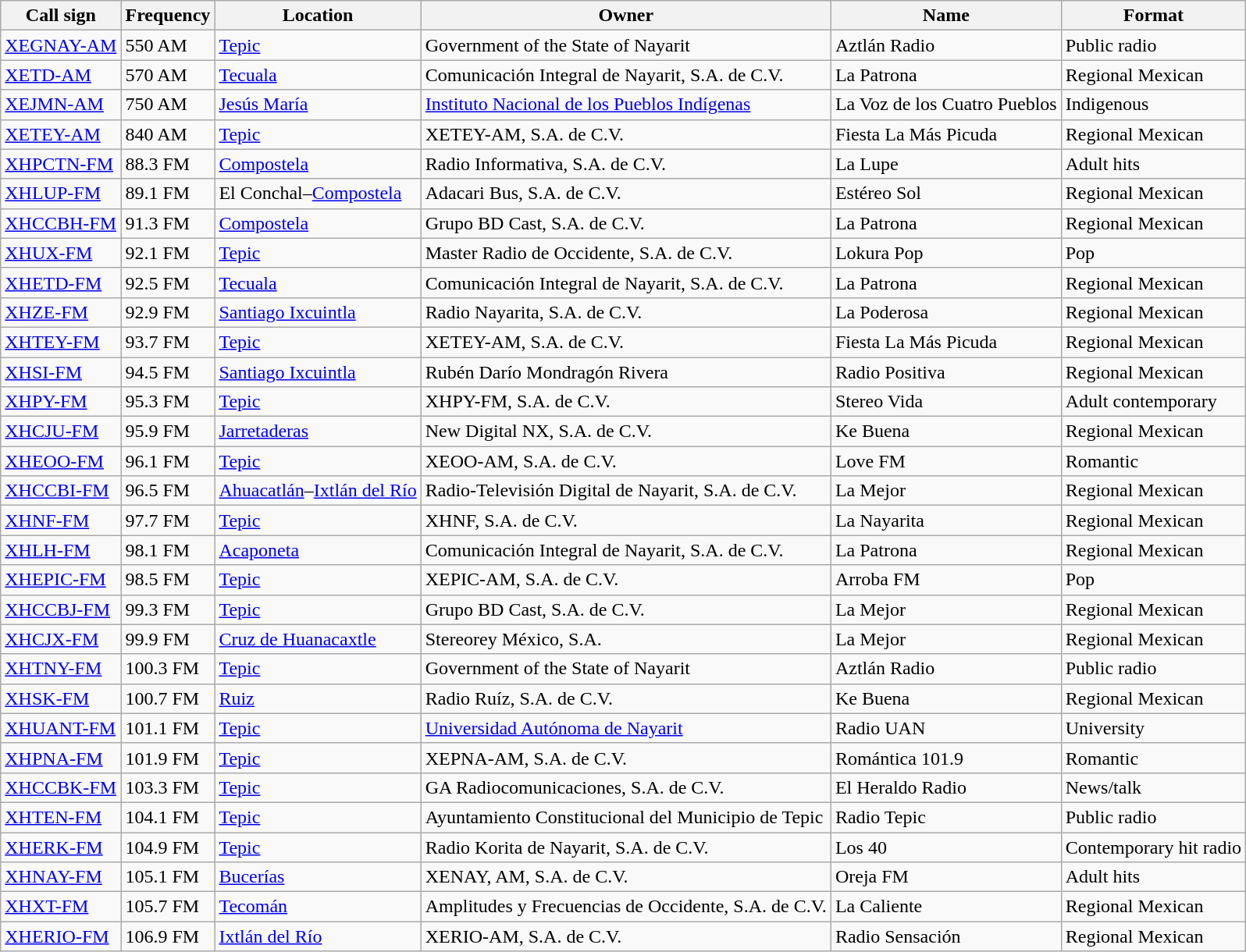<table class="wikitable sortable">
<tr>
<th>Call sign</th>
<th>Frequency</th>
<th>Location</th>
<th>Owner</th>
<th>Name</th>
<th>Format</th>
</tr>
<tr>
<td><a href='#'>XEGNAY-AM</a></td>
<td>550 AM</td>
<td><a href='#'>Tepic</a></td>
<td>Government of the State of Nayarit</td>
<td>Aztlán Radio</td>
<td>Public radio</td>
</tr>
<tr>
<td><a href='#'>XETD-AM</a></td>
<td>570 AM</td>
<td><a href='#'>Tecuala</a></td>
<td>Comunicación Integral de Nayarit, S.A. de C.V.</td>
<td>La Patrona</td>
<td>Regional Mexican</td>
</tr>
<tr>
<td><a href='#'>XEJMN-AM</a></td>
<td>750 AM</td>
<td><a href='#'>Jesús María</a></td>
<td><a href='#'>Instituto Nacional de los Pueblos Indígenas</a></td>
<td>La Voz de los Cuatro Pueblos</td>
<td>Indigenous</td>
</tr>
<tr>
<td><a href='#'>XETEY-AM</a></td>
<td>840 AM</td>
<td><a href='#'>Tepic</a></td>
<td>XETEY-AM, S.A. de C.V.</td>
<td>Fiesta La Más Picuda</td>
<td>Regional Mexican</td>
</tr>
<tr>
<td><a href='#'>XHPCTN-FM</a></td>
<td>88.3 FM</td>
<td><a href='#'>Compostela</a></td>
<td>Radio Informativa, S.A. de C.V.</td>
<td>La Lupe</td>
<td>Adult hits</td>
</tr>
<tr>
<td><a href='#'>XHLUP-FM</a></td>
<td>89.1 FM</td>
<td>El Conchal–<a href='#'>Compostela</a></td>
<td>Adacari Bus, S.A. de C.V.</td>
<td>Estéreo Sol</td>
<td>Regional Mexican</td>
</tr>
<tr>
<td><a href='#'>XHCCBH-FM</a></td>
<td>91.3 FM</td>
<td><a href='#'>Compostela</a></td>
<td>Grupo BD Cast, S.A. de C.V.</td>
<td>La Patrona</td>
<td>Regional Mexican</td>
</tr>
<tr>
<td><a href='#'>XHUX-FM</a></td>
<td>92.1 FM</td>
<td><a href='#'>Tepic</a></td>
<td>Master Radio de Occidente, S.A. de C.V.</td>
<td>Lokura Pop</td>
<td>Pop</td>
</tr>
<tr>
<td><a href='#'>XHETD-FM</a></td>
<td>92.5 FM</td>
<td><a href='#'>Tecuala</a></td>
<td>Comunicación Integral de Nayarit, S.A. de C.V.</td>
<td>La Patrona</td>
<td>Regional Mexican</td>
</tr>
<tr>
<td><a href='#'>XHZE-FM</a></td>
<td>92.9 FM</td>
<td><a href='#'>Santiago Ixcuintla</a></td>
<td>Radio Nayarita, S.A. de C.V.</td>
<td>La Poderosa</td>
<td>Regional Mexican</td>
</tr>
<tr>
<td><a href='#'>XHTEY-FM</a></td>
<td>93.7 FM</td>
<td><a href='#'>Tepic</a></td>
<td>XETEY-AM, S.A. de C.V.</td>
<td>Fiesta La Más Picuda</td>
<td>Regional Mexican</td>
</tr>
<tr>
<td><a href='#'>XHSI-FM</a></td>
<td>94.5 FM</td>
<td><a href='#'>Santiago Ixcuintla</a></td>
<td>Rubén Darío Mondragón Rivera</td>
<td>Radio Positiva</td>
<td>Regional Mexican</td>
</tr>
<tr>
<td><a href='#'>XHPY-FM</a></td>
<td>95.3 FM</td>
<td><a href='#'>Tepic</a></td>
<td>XHPY-FM, S.A. de C.V.</td>
<td>Stereo Vida</td>
<td>Adult contemporary</td>
</tr>
<tr>
<td><a href='#'>XHCJU-FM</a></td>
<td>95.9 FM</td>
<td><a href='#'>Jarretaderas</a></td>
<td>New Digital NX, S.A. de C.V.</td>
<td>Ke Buena</td>
<td>Regional Mexican</td>
</tr>
<tr>
<td><a href='#'>XHEOO-FM</a></td>
<td>96.1 FM</td>
<td><a href='#'>Tepic</a></td>
<td>XEOO-AM, S.A. de C.V.</td>
<td>Love FM</td>
<td>Romantic</td>
</tr>
<tr>
<td><a href='#'>XHCCBI-FM</a></td>
<td>96.5 FM</td>
<td><a href='#'>Ahuacatlán</a>–<a href='#'>Ixtlán del Río</a></td>
<td>Radio-Televisión Digital de Nayarit, S.A. de C.V.</td>
<td>La Mejor</td>
<td>Regional Mexican</td>
</tr>
<tr>
<td><a href='#'>XHNF-FM</a></td>
<td>97.7 FM</td>
<td><a href='#'>Tepic</a></td>
<td>XHNF, S.A. de C.V.</td>
<td>La Nayarita</td>
<td>Regional Mexican</td>
</tr>
<tr>
<td><a href='#'>XHLH-FM</a></td>
<td>98.1 FM</td>
<td><a href='#'>Acaponeta</a></td>
<td>Comunicación Integral de Nayarit, S.A. de C.V.</td>
<td>La Patrona</td>
<td>Regional Mexican</td>
</tr>
<tr>
<td><a href='#'>XHEPIC-FM</a></td>
<td>98.5 FM</td>
<td><a href='#'>Tepic</a></td>
<td>XEPIC-AM, S.A. de C.V.</td>
<td>Arroba FM</td>
<td>Pop</td>
</tr>
<tr>
<td><a href='#'>XHCCBJ-FM</a></td>
<td>99.3 FM</td>
<td><a href='#'>Tepic</a></td>
<td>Grupo BD Cast, S.A. de C.V.</td>
<td>La Mejor</td>
<td>Regional Mexican</td>
</tr>
<tr>
<td><a href='#'>XHCJX-FM</a></td>
<td>99.9 FM</td>
<td><a href='#'>Cruz de Huanacaxtle</a></td>
<td>Stereorey México, S.A.</td>
<td>La Mejor</td>
<td>Regional Mexican</td>
</tr>
<tr>
<td><a href='#'>XHTNY-FM</a></td>
<td>100.3 FM</td>
<td><a href='#'>Tepic</a></td>
<td>Government of the State of Nayarit</td>
<td>Aztlán Radio</td>
<td>Public radio</td>
</tr>
<tr>
<td><a href='#'>XHSK-FM</a></td>
<td>100.7 FM</td>
<td><a href='#'>Ruiz</a></td>
<td>Radio Ruíz, S.A. de C.V.</td>
<td>Ke Buena</td>
<td>Regional Mexican</td>
</tr>
<tr>
<td><a href='#'>XHUANT-FM</a></td>
<td>101.1 FM</td>
<td><a href='#'>Tepic</a></td>
<td><a href='#'>Universidad Autónoma de Nayarit</a></td>
<td>Radio UAN</td>
<td>University</td>
</tr>
<tr>
<td><a href='#'>XHPNA-FM</a></td>
<td>101.9 FM</td>
<td><a href='#'>Tepic</a></td>
<td>XEPNA-AM, S.A. de C.V.</td>
<td>Romántica 101.9</td>
<td>Romantic</td>
</tr>
<tr>
<td><a href='#'>XHCCBK-FM</a></td>
<td>103.3 FM</td>
<td><a href='#'>Tepic</a></td>
<td>GA Radiocomunicaciones, S.A. de C.V.</td>
<td>El Heraldo Radio</td>
<td>News/talk</td>
</tr>
<tr>
<td><a href='#'>XHTEN-FM</a></td>
<td>104.1 FM</td>
<td><a href='#'>Tepic</a></td>
<td>Ayuntamiento Constitucional del Municipio de Tepic</td>
<td>Radio Tepic</td>
<td>Public radio</td>
</tr>
<tr>
<td><a href='#'>XHERK-FM</a></td>
<td>104.9 FM</td>
<td><a href='#'>Tepic</a></td>
<td>Radio Korita de Nayarit, S.A. de C.V.</td>
<td>Los 40</td>
<td>Contemporary hit radio</td>
</tr>
<tr>
<td><a href='#'>XHNAY-FM</a></td>
<td>105.1 FM</td>
<td><a href='#'>Bucerías</a></td>
<td>XENAY, AM, S.A. de C.V.</td>
<td>Oreja FM</td>
<td>Adult hits</td>
</tr>
<tr>
<td><a href='#'>XHXT-FM</a></td>
<td>105.7 FM</td>
<td><a href='#'>Tecomán</a></td>
<td>Amplitudes y Frecuencias de Occidente, S.A. de C.V.</td>
<td>La Caliente</td>
<td>Regional Mexican</td>
</tr>
<tr>
<td><a href='#'>XHERIO-FM</a></td>
<td>106.9 FM</td>
<td><a href='#'>Ixtlán del Río</a></td>
<td>XERIO-AM, S.A. de C.V.</td>
<td>Radio Sensación</td>
<td>Regional Mexican</td>
</tr>
</table>
